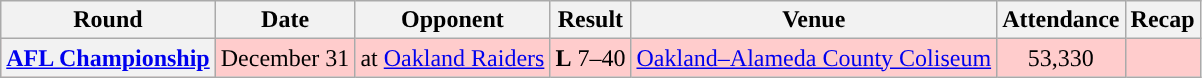<table class="wikitable" style="text-align:center">
<tr>
<th>Round</th>
<th>Date</th>
<th>Opponent</th>
<th>Result</th>
<th>Venue</th>
<th>Attendance</th>
<th>Recap</th>
</tr>
<tr style="background: #fcc;">
<th><a href='#'>AFL Championship</a></th>
<td>December 31</td>
<td>at <a href='#'>Oakland Raiders</a></td>
<td><strong>L</strong> 7–40</td>
<td><a href='#'>Oakland–Alameda County Coliseum</a></td>
<td>53,330</td>
<td></td>
</tr>
</table>
